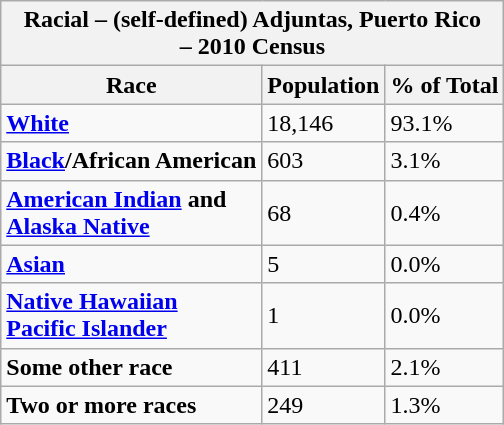<table class="wikitable">
<tr>
<th colspan=3>Racial – (self-defined) Adjuntas, Puerto Rico<br> – 2010 Census</th>
</tr>
<tr ---->
<th>Race</th>
<th>Population</th>
<th>% of Total</th>
</tr>
<tr ---->
<td><strong><a href='#'>White</a></strong></td>
<td>18,146</td>
<td>93.1%</td>
</tr>
<tr ---->
<td><strong><a href='#'>Black</a>/African American</strong></td>
<td>603</td>
<td>3.1%</td>
</tr>
<tr ---->
<td><strong><a href='#'>American Indian</a> and <br><a href='#'>Alaska Native</a></strong></td>
<td>68</td>
<td>0.4%</td>
</tr>
<tr ---->
<td><strong><a href='#'>Asian</a></strong></td>
<td>5</td>
<td>0.0%</td>
</tr>
<tr ---->
<td><strong><a href='#'>Native Hawaiian</a><br><a href='#'>Pacific Islander</a></strong></td>
<td>1</td>
<td>0.0%</td>
</tr>
<tr ---->
<td><strong>Some other race</strong></td>
<td>411</td>
<td>2.1%</td>
</tr>
<tr ---->
<td><strong>Two or more races</strong></td>
<td>249</td>
<td>1.3%</td>
</tr>
</table>
